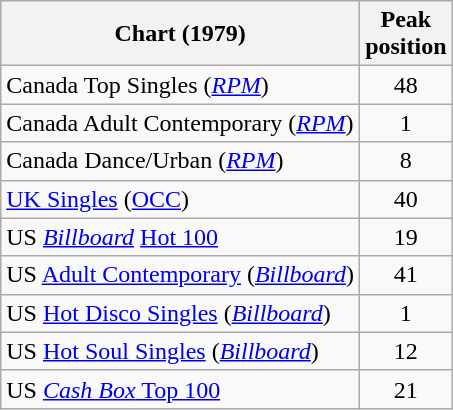<table class="wikitable sortable">
<tr>
<th align="left">Chart (1979)</th>
<th align="left">Peak<br>position</th>
</tr>
<tr>
<td>Canada Top Singles (<a href='#'><em>RPM</em></a>)</td>
<td style="text-align:center;">48</td>
</tr>
<tr>
<td>Canada Adult Contemporary (<a href='#'><em>RPM</em></a>)</td>
<td style="text-align:center;">1</td>
</tr>
<tr>
<td>Canada Dance/Urban (<a href='#'><em>RPM</em></a>)</td>
<td style="text-align:center;">8</td>
</tr>
<tr>
<td><a href='#'>UK Singles</a> (<a href='#'>OCC</a>)</td>
<td style="text-align:center;">40</td>
</tr>
<tr>
<td>US <em><a href='#'>Billboard</a></em> <a href='#'>Hot 100</a></td>
<td style="text-align:center;">19</td>
</tr>
<tr>
<td>US <a href='#'>Adult Contemporary</a> (<a href='#'><em>Billboard</em></a>)</td>
<td style="text-align:center;">41</td>
</tr>
<tr>
<td>US <a href='#'>Hot Disco Singles</a> (<a href='#'><em>Billboard</em></a>)</td>
<td style="text-align:center;">1</td>
</tr>
<tr>
<td>US <a href='#'>Hot Soul Singles</a> (<a href='#'><em>Billboard</em></a>)</td>
<td style="text-align:center;">12</td>
</tr>
<tr>
<td>US <a href='#'><em>Cash Box</em> Top 100</a></td>
<td align="center">21</td>
</tr>
</table>
